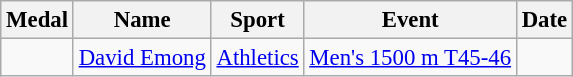<table class="wikitable sortable" style="font-size: 95%">
<tr>
<th scope="col">Medal</th>
<th scope="col">Name</th>
<th scope="col">Sport</th>
<th scope="col">Event</th>
<th scope="col">Date</th>
</tr>
<tr>
<td></td>
<td><a href='#'>David Emong</a></td>
<td><a href='#'>Athletics</a></td>
<td><a href='#'>Men's 1500 m T45-46</a></td>
<td></td>
</tr>
</table>
